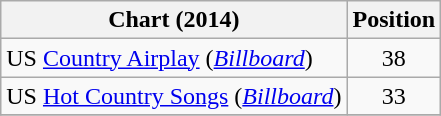<table class="wikitable sortable">
<tr>
<th scope="col">Chart (2014)</th>
<th scope="col">Position</th>
</tr>
<tr>
<td>US <a href='#'>Country Airplay</a> (<em><a href='#'>Billboard</a></em>)</td>
<td align="center">38</td>
</tr>
<tr>
<td>US <a href='#'>Hot Country Songs</a> (<em><a href='#'>Billboard</a></em>)</td>
<td align="center">33</td>
</tr>
<tr>
</tr>
</table>
